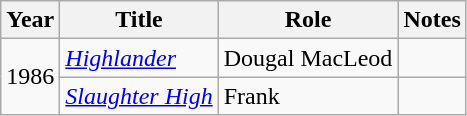<table class="wikitable">
<tr>
<th>Year</th>
<th>Title</th>
<th>Role</th>
<th>Notes</th>
</tr>
<tr>
<td rowspan=2>1986</td>
<td><em><a href='#'>Highlander</a></em></td>
<td>Dougal MacLeod</td>
<td></td>
</tr>
<tr>
<td><em><a href='#'>Slaughter High</a></em></td>
<td>Frank</td>
<td></td>
</tr>
</table>
